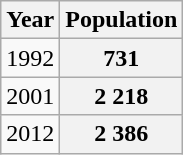<table class="wikitable">
<tr>
<th>Year</th>
<th>Population</th>
</tr>
<tr>
<td>1992</td>
<th>731</th>
</tr>
<tr>
<td>2001</td>
<th>2 218</th>
</tr>
<tr>
<td>2012</td>
<th>2 386</th>
</tr>
</table>
